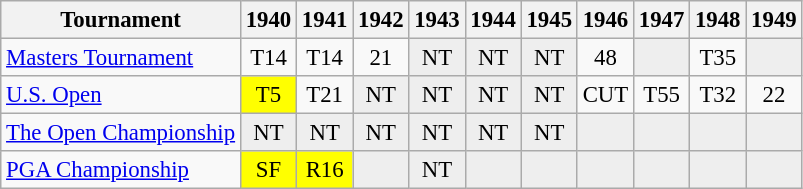<table class="wikitable" style="font-size:95%;text-align:center;">
<tr>
<th>Tournament</th>
<th>1940</th>
<th>1941</th>
<th>1942</th>
<th>1943</th>
<th>1944</th>
<th>1945</th>
<th>1946</th>
<th>1947</th>
<th>1948</th>
<th>1949</th>
</tr>
<tr>
<td align=left><a href='#'>Masters Tournament</a></td>
<td>T14</td>
<td>T14</td>
<td>21</td>
<td style="background:#eeeeee;">NT</td>
<td style="background:#eeeeee;">NT</td>
<td style="background:#eeeeee;">NT</td>
<td>48</td>
<td style="background:#eeeeee;"></td>
<td>T35</td>
<td style="background:#eeeeee;"></td>
</tr>
<tr>
<td align=left><a href='#'>U.S. Open</a></td>
<td style="background:yellow;">T5</td>
<td>T21</td>
<td style="background:#eeeeee;">NT</td>
<td style="background:#eeeeee;">NT</td>
<td style="background:#eeeeee;">NT</td>
<td style="background:#eeeeee;">NT</td>
<td>CUT</td>
<td>T55</td>
<td>T32</td>
<td>22</td>
</tr>
<tr>
<td align=left><a href='#'>The Open Championship</a></td>
<td style="background:#eeeeee;">NT</td>
<td style="background:#eeeeee;">NT</td>
<td style="background:#eeeeee;">NT</td>
<td style="background:#eeeeee;">NT</td>
<td style="background:#eeeeee;">NT</td>
<td style="background:#eeeeee;">NT</td>
<td style="background:#eeeeee;"></td>
<td style="background:#eeeeee;"></td>
<td style="background:#eeeeee;"></td>
<td style="background:#eeeeee;"></td>
</tr>
<tr>
<td align=left><a href='#'>PGA Championship</a></td>
<td style="background:yellow;">SF</td>
<td style="background:yellow;">R16</td>
<td style="background:#eeeeee;"></td>
<td style="background:#eeeeee;">NT</td>
<td style="background:#eeeeee;"></td>
<td style="background:#eeeeee;"></td>
<td style="background:#eeeeee;"></td>
<td style="background:#eeeeee;"></td>
<td style="background:#eeeeee;"></td>
<td style="background:#eeeeee;"></td>
</tr>
</table>
